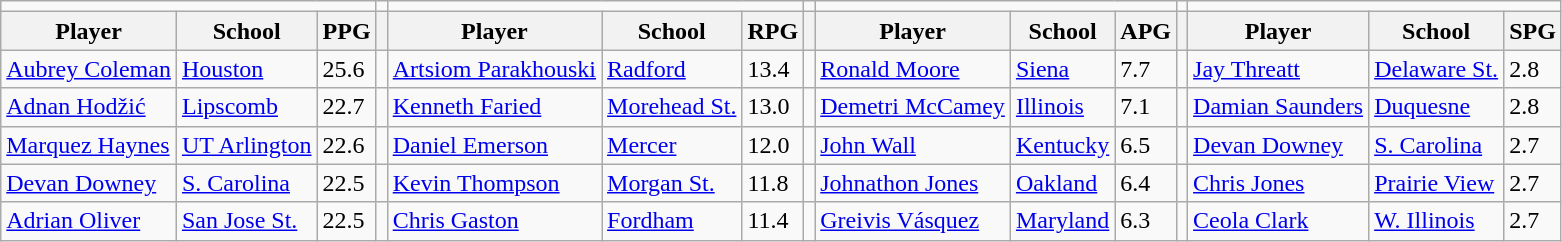<table class="wikitable" style="text-align: left;">
<tr>
<td colspan=3></td>
<td></td>
<td colspan=3></td>
<td></td>
<td colspan=3></td>
<td></td>
<td colspan=3></td>
</tr>
<tr>
<th>Player</th>
<th>School</th>
<th>PPG</th>
<th></th>
<th>Player</th>
<th>School</th>
<th>RPG</th>
<th></th>
<th>Player</th>
<th>School</th>
<th>APG</th>
<th></th>
<th>Player</th>
<th>School</th>
<th>SPG</th>
</tr>
<tr>
<td align="left"><a href='#'>Aubrey Coleman</a></td>
<td><a href='#'>Houston</a></td>
<td>25.6</td>
<td></td>
<td><a href='#'>Artsiom Parakhouski</a></td>
<td><a href='#'>Radford</a></td>
<td>13.4</td>
<td></td>
<td><a href='#'>Ronald Moore</a></td>
<td><a href='#'>Siena</a></td>
<td>7.7</td>
<td></td>
<td><a href='#'>Jay Threatt</a></td>
<td><a href='#'>Delaware St.</a></td>
<td>2.8</td>
</tr>
<tr>
<td align="left"><a href='#'>Adnan Hodžić</a></td>
<td><a href='#'>Lipscomb</a></td>
<td>22.7</td>
<td></td>
<td><a href='#'>Kenneth Faried</a></td>
<td><a href='#'>Morehead St.</a></td>
<td>13.0</td>
<td></td>
<td><a href='#'>Demetri McCamey</a></td>
<td><a href='#'>Illinois</a></td>
<td>7.1</td>
<td></td>
<td><a href='#'>Damian Saunders</a></td>
<td><a href='#'>Duquesne</a></td>
<td>2.8</td>
</tr>
<tr>
<td align="left"><a href='#'>Marquez Haynes</a></td>
<td><a href='#'>UT Arlington</a></td>
<td>22.6</td>
<td></td>
<td><a href='#'>Daniel Emerson</a></td>
<td><a href='#'>Mercer</a></td>
<td>12.0</td>
<td></td>
<td><a href='#'>John Wall</a></td>
<td><a href='#'>Kentucky</a></td>
<td>6.5</td>
<td></td>
<td><a href='#'>Devan Downey</a></td>
<td><a href='#'>S. Carolina</a></td>
<td>2.7</td>
</tr>
<tr>
<td align="left"><a href='#'>Devan Downey</a></td>
<td><a href='#'>S. Carolina</a></td>
<td>22.5</td>
<td></td>
<td><a href='#'>Kevin Thompson</a></td>
<td><a href='#'>Morgan St.</a></td>
<td>11.8</td>
<td></td>
<td><a href='#'>Johnathon Jones</a></td>
<td><a href='#'>Oakland</a></td>
<td>6.4</td>
<td></td>
<td><a href='#'>Chris Jones</a></td>
<td><a href='#'>Prairie View</a></td>
<td>2.7</td>
</tr>
<tr>
<td align="left"><a href='#'>Adrian Oliver</a></td>
<td><a href='#'>San Jose St.</a></td>
<td>22.5</td>
<td></td>
<td><a href='#'>Chris Gaston</a></td>
<td><a href='#'>Fordham</a></td>
<td>11.4</td>
<td></td>
<td><a href='#'>Greivis Vásquez</a></td>
<td><a href='#'>Maryland</a></td>
<td>6.3</td>
<td></td>
<td><a href='#'>Ceola Clark</a></td>
<td><a href='#'>W. Illinois</a></td>
<td>2.7</td>
</tr>
</table>
